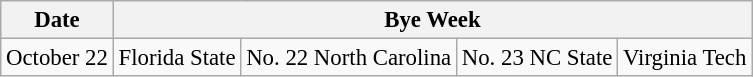<table class="wikitable" style="font-size:95%;">
<tr>
<th>Date</th>
<th colspan="5">Bye Week</th>
</tr>
<tr>
<td>October 22</td>
<td>Florida State</td>
<td>No. 22 North Carolina</td>
<td>No. 23 NC State</td>
<td>Virginia Tech</td>
</tr>
</table>
